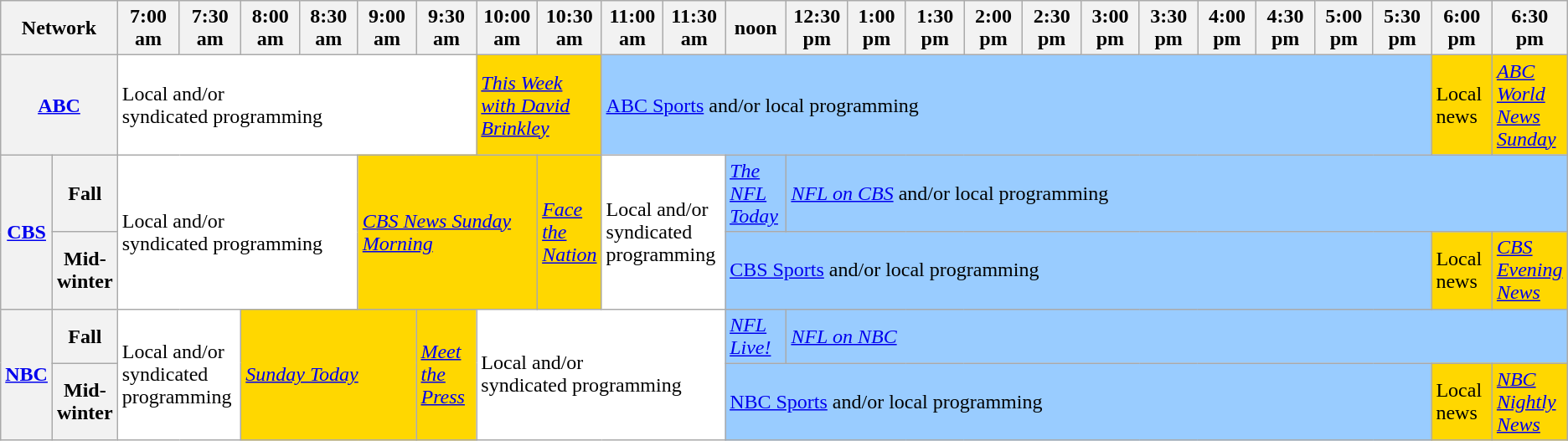<table class=wikitable>
<tr>
<th width="1.5%" bgcolor="#C0C0C0" colspan="2">Network</th>
<th width="4%" bgcolor="#C0C0C0">7:00 am</th>
<th width="4%" bgcolor="#C0C0C0">7:30 am</th>
<th width="4%" bgcolor="#C0C0C0">8:00 am</th>
<th width="4%" bgcolor="#C0C0C0">8:30 am</th>
<th width="4%" bgcolor="#C0C0C0">9:00 am</th>
<th width="4%" bgcolor="#C0C0C0">9:30 am</th>
<th width="4%" bgcolor="#C0C0C0">10:00 am</th>
<th width="4%" bgcolor="#C0C0C0">10:30 am</th>
<th width="4%" bgcolor="#C0C0C0">11:00 am</th>
<th width="4%" bgcolor="#C0C0C0">11:30 am</th>
<th width="4%" bgcolor="#C0C0C0">noon</th>
<th width="4%" bgcolor="#C0C0C0">12:30 pm</th>
<th width="4%" bgcolor="#C0C0C0">1:00 pm</th>
<th width="4%" bgcolor="#C0C0C0">1:30 pm</th>
<th width="4%" bgcolor="#C0C0C0">2:00 pm</th>
<th width="4%" bgcolor="#C0C0C0">2:30 pm</th>
<th width="4%" bgcolor="#C0C0C0">3:00 pm</th>
<th width="4%" bgcolor="#C0C0C0">3:30 pm</th>
<th width="4%" bgcolor="#C0C0C0">4:00 pm</th>
<th width="4%" bgcolor="#C0C0C0">4:30 pm</th>
<th width="4%" bgcolor="#C0C0C0">5:00 pm</th>
<th width="4%" bgcolor="#C0C0C0">5:30 pm</th>
<th width="4%" bgcolor="#C0C0C0">6:00 pm</th>
<th width="4%" bgcolor="#C0C0C0">6:30 pm</th>
</tr>
<tr>
<th bgcolor="#C0C0C0" colspan="2"><a href='#'>ABC</a></th>
<td bgcolor="white" colspan="6">Local and/or<br>syndicated programming</td>
<td bgcolor="gold" colspan="2"><em><a href='#'>This Week with David Brinkley</a></em></td>
<td bgcolor="99ccff" colspan="14"><a href='#'>ABC Sports</a> and/or local programming</td>
<td bgcolor="gold">Local news</td>
<td bgcolor="gold"><em><a href='#'>ABC World News Sunday</a></em></td>
</tr>
<tr>
<th bgcolor="#C0C0C0" rowspan="2"><a href='#'>CBS</a></th>
<th>Fall</th>
<td bgcolor="white" rowspan="2"colspan="4">Local and/or<br>syndicated programming</td>
<td bgcolor="gold" rowspan="2"colspan="3"><em><a href='#'>CBS News Sunday Morning</a></em></td>
<td bgcolor="gold" rowspan="2"colspan="1"><em><a href='#'>Face the Nation</a></em></td>
<td bgcolor="white" rowspan="2"colspan="2">Local and/or<br>syndicated programming</td>
<td bgcolor="99ccff" rowspan="1"><em><a href='#'>The NFL Today</a></em></td>
<td bgcolor="99ccff" colspan="13" rowspan="1"><em><a href='#'>NFL on CBS</a></em> and/or local programming</td>
</tr>
<tr>
<th>Mid-winter</th>
<td bgcolor="99ccff" rowspan="1"colspan="12"><a href='#'>CBS Sports</a> and/or local programming</td>
<td bgcolor="gold"rowspan="1">Local news</td>
<td bgcolor="gold"rowspan="1"><em><a href='#'>CBS Evening News</a></em></td>
</tr>
<tr>
<th bgcolor="#C0C0C0" rowspan="2"><a href='#'>NBC</a></th>
<th>Fall</th>
<td bgcolor="white" colspan="2" rowspan="2">Local and/or<br>syndicated programming</td>
<td bgcolor="gold" colspan="3" rowspan="2"><em><a href='#'>Sunday Today</a></em></td>
<td bgcolor="gold" rowspan="2"><em><a href='#'>Meet the Press</a></em></td>
<td bgcolor="white" colspan="4" rowspan="2">Local and/or<br>syndicated programming</td>
<td bgcolor="99ccff" rowspan="1"><em><a href='#'>NFL Live!</a></em></td>
<td bgcolor="99ccff" colspan="13" rowspan="1"><em><a href='#'>NFL on NBC</a></em></td>
</tr>
<tr>
<th>Mid-winter</th>
<td bgcolor="99ccff" colspan="12" rowspan="1"><a href='#'>NBC Sports</a> and/or local programming</td>
<td bgcolor="gold" rowspan="1">Local news</td>
<td bgcolor="gold" rowspan="1"><em><a href='#'>NBC Nightly News</a></em></td>
</tr>
</table>
